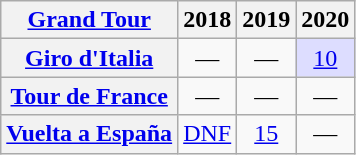<table class="wikitable plainrowheaders">
<tr>
<th scope="col"><a href='#'>Grand Tour</a></th>
<th scope="col">2018</th>
<th scope="col">2019</th>
<th scope="col">2020</th>
</tr>
<tr style="text-align:center;">
<th scope="row"> <a href='#'>Giro d'Italia</a></th>
<td>—</td>
<td>—</td>
<td style="background:#ddf;"><a href='#'>10</a></td>
</tr>
<tr style="text-align:center;">
<th scope="row"> <a href='#'>Tour de France</a></th>
<td>—</td>
<td>—</td>
<td>—</td>
</tr>
<tr style="text-align:center;">
<th scope="row"> <a href='#'>Vuelta a España</a></th>
<td><a href='#'>DNF</a></td>
<td><a href='#'>15</a></td>
<td>—</td>
</tr>
</table>
